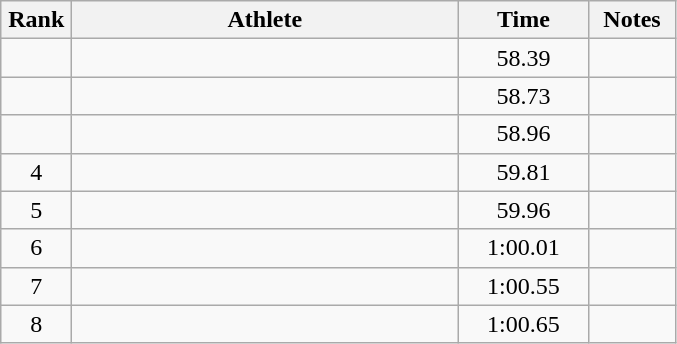<table class="wikitable" style="text-align:center">
<tr>
<th width=40>Rank</th>
<th width=250>Athlete</th>
<th width=80>Time</th>
<th width=50>Notes</th>
</tr>
<tr>
<td></td>
<td align=left></td>
<td>58.39</td>
<td></td>
</tr>
<tr>
<td></td>
<td align=left></td>
<td>58.73</td>
<td></td>
</tr>
<tr>
<td></td>
<td align=left></td>
<td>58.96</td>
<td></td>
</tr>
<tr>
<td>4</td>
<td align=left></td>
<td>59.81</td>
<td></td>
</tr>
<tr>
<td>5</td>
<td align=left></td>
<td>59.96</td>
<td></td>
</tr>
<tr>
<td>6</td>
<td align=left></td>
<td>1:00.01</td>
<td></td>
</tr>
<tr>
<td>7</td>
<td align=left></td>
<td>1:00.55</td>
<td></td>
</tr>
<tr>
<td>8</td>
<td align=left></td>
<td>1:00.65</td>
<td></td>
</tr>
</table>
